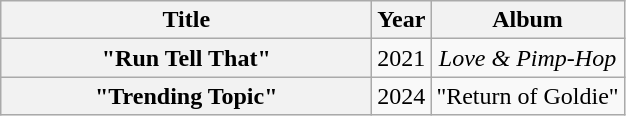<table class="wikitable plainrowheaders" style="text-align:center;">
<tr>
<th scope="col" style="width:15em;">Title</th>
<th scope="col">Year</th>
<th scope="col">Album</th>
</tr>
<tr>
<th scope="row">"Run Tell That"<br></th>
<td>2021</td>
<td rowspan="1"><em>Love & Pimp-Hop</em></td>
</tr>
<tr>
<th scope="row">"Trending Topic"<br></th>
<td>2024</td>
<td rowspan="1">"Return of Goldie"</td>
</tr>
</table>
